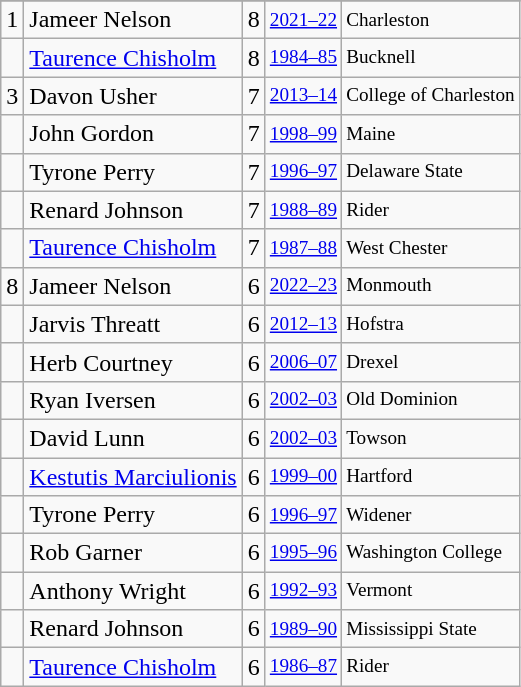<table class="wikitable">
<tr>
</tr>
<tr>
<td>1</td>
<td>Jameer Nelson</td>
<td>8</td>
<td style="font-size:80%;"><a href='#'>2021–22</a></td>
<td style="font-size:80%;">Charleston</td>
</tr>
<tr>
<td></td>
<td><a href='#'>Taurence Chisholm</a></td>
<td>8</td>
<td style="font-size:80%;"><a href='#'>1984–85</a></td>
<td style="font-size:80%;">Bucknell</td>
</tr>
<tr>
<td>3</td>
<td>Davon Usher</td>
<td>7</td>
<td style="font-size:80%;"><a href='#'>2013–14</a></td>
<td style="font-size:80%;">College of Charleston</td>
</tr>
<tr>
<td></td>
<td>John Gordon</td>
<td>7</td>
<td style="font-size:80%;"><a href='#'>1998–99</a></td>
<td style="font-size:80%;">Maine</td>
</tr>
<tr>
<td></td>
<td>Tyrone Perry</td>
<td>7</td>
<td style="font-size:80%;"><a href='#'>1996–97</a></td>
<td style="font-size:80%;">Delaware State</td>
</tr>
<tr>
<td></td>
<td>Renard Johnson</td>
<td>7</td>
<td style="font-size:80%;"><a href='#'>1988–89</a></td>
<td style="font-size:80%;">Rider</td>
</tr>
<tr>
<td></td>
<td><a href='#'>Taurence Chisholm</a></td>
<td>7</td>
<td style="font-size:80%;"><a href='#'>1987–88</a></td>
<td style="font-size:80%;">West Chester</td>
</tr>
<tr>
<td>8</td>
<td>Jameer Nelson</td>
<td>6</td>
<td style="font-size:80%;"><a href='#'>2022–23</a></td>
<td style="font-size:80%;">Monmouth</td>
</tr>
<tr>
<td></td>
<td>Jarvis Threatt</td>
<td>6</td>
<td style="font-size:80%;"><a href='#'>2012–13</a></td>
<td style="font-size:80%;">Hofstra</td>
</tr>
<tr>
<td></td>
<td>Herb Courtney</td>
<td>6</td>
<td style="font-size:80%;"><a href='#'>2006–07</a></td>
<td style="font-size:80%;">Drexel</td>
</tr>
<tr>
<td></td>
<td>Ryan Iversen</td>
<td>6</td>
<td style="font-size:80%;"><a href='#'>2002–03</a></td>
<td style="font-size:80%;">Old Dominion</td>
</tr>
<tr>
<td></td>
<td>David Lunn</td>
<td>6</td>
<td style="font-size:80%;"><a href='#'>2002–03</a></td>
<td style="font-size:80%;">Towson</td>
</tr>
<tr>
<td></td>
<td><a href='#'>Kestutis Marciulionis</a></td>
<td>6</td>
<td style="font-size:80%;"><a href='#'>1999–00</a></td>
<td style="font-size:80%;">Hartford</td>
</tr>
<tr>
<td></td>
<td>Tyrone Perry</td>
<td>6</td>
<td style="font-size:80%;"><a href='#'>1996–97</a></td>
<td style="font-size:80%;">Widener</td>
</tr>
<tr>
<td></td>
<td>Rob Garner</td>
<td>6</td>
<td style="font-size:80%;"><a href='#'>1995–96</a></td>
<td style="font-size:80%;">Washington College</td>
</tr>
<tr>
<td></td>
<td>Anthony Wright</td>
<td>6</td>
<td style="font-size:80%;"><a href='#'>1992–93</a></td>
<td style="font-size:80%;">Vermont</td>
</tr>
<tr>
<td></td>
<td>Renard Johnson</td>
<td>6</td>
<td style="font-size:80%;"><a href='#'>1989–90</a></td>
<td style="font-size:80%;">Mississippi State</td>
</tr>
<tr>
<td></td>
<td><a href='#'>Taurence Chisholm</a></td>
<td>6</td>
<td style="font-size:80%;"><a href='#'>1986–87</a></td>
<td style="font-size:80%;">Rider</td>
</tr>
</table>
